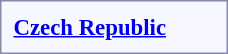<table style="border:1px solid #8888aa; background-color:#f7f8ff; padding:5px; font-size:95%; margin: 0px 12px 12px 0px;">
<tr style="text-align:center;">
<td rowspan=3> <strong><a href='#'>Czech Republic</a></strong></td>
</tr>
<tr style="text-align:center;">
<td colspan=6 rowspan=2></td>
<td colspan=5></td>
<td colspan=5></td>
<td colspan=6></td>
<td colspan=3></td>
<td colspan=3></td>
<td colspan=4></td>
<td colspan=10 rowspan=2></td>
</tr>
<tr style="text-align:center;">
<td colspan=5></td>
<td colspan=5></td>
<td colspan=6></td>
<td colspan=3></td>
<td colspan=3></td>
<td colspan=4></td>
</tr>
</table>
